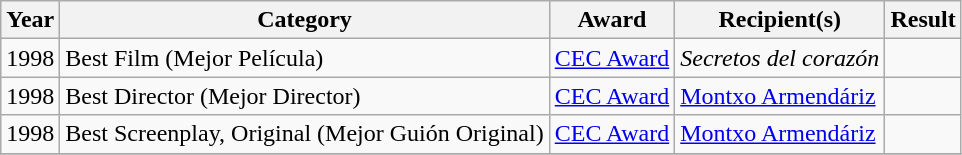<table class="wikitable">
<tr>
<th>Year</th>
<th>Category</th>
<th>Award</th>
<th>Recipient(s)</th>
<th>Result</th>
</tr>
<tr>
<td>1998</td>
<td>Best Film (Mejor Película)</td>
<td><a href='#'>CEC Award</a></td>
<td><em>Secretos del corazón</em></td>
<td></td>
</tr>
<tr>
<td>1998</td>
<td>Best Director (Mejor Director)</td>
<td><a href='#'>CEC Award</a></td>
<td><a href='#'>Montxo Armendáriz</a></td>
<td></td>
</tr>
<tr>
<td>1998</td>
<td>Best Screenplay, Original (Mejor Guión Original)</td>
<td><a href='#'>CEC Award</a></td>
<td><a href='#'>Montxo Armendáriz</a></td>
<td></td>
</tr>
<tr>
</tr>
</table>
